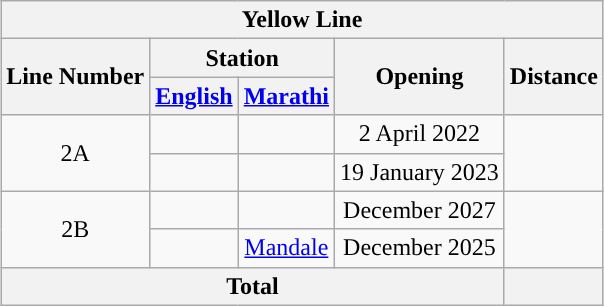<table class="wikitable" style="text-align:center;margin:auto;">
<tr>
<th colspan="10" style="background:#"><span>Yellow Line</span></th>
</tr>
<tr>
<th rowspan="2">Line Number</th>
<th colspan="2">Station</th>
<th rowspan="2">Opening</th>
<th rowspan="2">Distance</th>
</tr>
<tr>
<th><a href='#'>English</a></th>
<th><a href='#'>Marathi</a></th>
</tr>
<tr>
<td rowspan="2">2A</td>
<td></td>
<td></td>
<td>2 April 2022</td>
<td rowspan="2"></td>
</tr>
<tr>
<td></td>
<td></td>
<td>19 January 2023</td>
</tr>
<tr>
<td rowspan="2">2B</td>
<td></td>
<td></td>
<td>December 2027</td>
<td rowspan="2"></td>
</tr>
<tr>
<td></td>
<td><a href='#'>Mandale</a></td>
<td>December 2025</td>
</tr>
<tr>
<th colspan="4">Total</th>
<th></th>
</tr>
</table>
